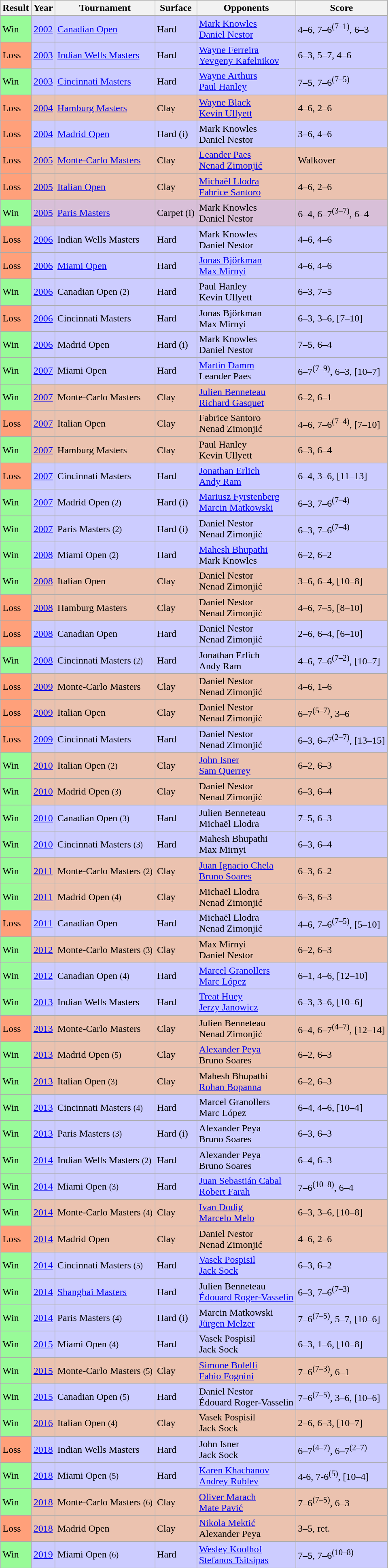<table class="sortable wikitable">
<tr>
<th>Result</th>
<th>Year</th>
<th>Tournament</th>
<th>Surface</th>
<th>Opponents</th>
<th class="unsortable">Score</th>
</tr>
<tr bgcolor=CCCCFF>
<td bgcolor=98FB98>Win</td>
<td><a href='#'>2002</a></td>
<td><a href='#'>Canadian Open</a></td>
<td>Hard</td>
<td> <a href='#'>Mark Knowles</a><br> <a href='#'>Daniel Nestor</a></td>
<td>4–6, 7–6<sup>(7–1)</sup>, 6–3</td>
</tr>
<tr bgcolor=CCCCFF>
<td bgcolor=FFA07A>Loss</td>
<td><a href='#'>2003</a></td>
<td><a href='#'>Indian Wells Masters</a></td>
<td>Hard</td>
<td> <a href='#'>Wayne Ferreira</a><br> <a href='#'>Yevgeny Kafelnikov</a></td>
<td>6–3, 5–7, 4–6</td>
</tr>
<tr bgcolor=CCCCFF>
<td bgcolor=98FB98>Win</td>
<td><a href='#'>2003</a></td>
<td><a href='#'>Cincinnati Masters</a></td>
<td>Hard</td>
<td> <a href='#'>Wayne Arthurs</a><br> <a href='#'>Paul Hanley</a></td>
<td>7–5, 7–6<sup>(7–5)</sup></td>
</tr>
<tr bgcolor=#EBC2AF>
<td bgcolor=FFA07A>Loss</td>
<td><a href='#'>2004</a></td>
<td><a href='#'>Hamburg Masters</a></td>
<td>Clay</td>
<td> <a href='#'>Wayne Black</a><br> <a href='#'>Kevin Ullyett</a></td>
<td>4–6, 2–6</td>
</tr>
<tr bgcolor=CCCCFF>
<td bgcolor=FFA07A>Loss</td>
<td><a href='#'>2004</a></td>
<td><a href='#'>Madrid Open</a></td>
<td>Hard (i)</td>
<td> Mark Knowles<br> Daniel Nestor</td>
<td>3–6, 4–6</td>
</tr>
<tr bgcolor=#EBC2AF>
<td bgcolor=FFA07A>Loss</td>
<td><a href='#'>2005</a></td>
<td><a href='#'>Monte-Carlo Masters</a></td>
<td>Clay</td>
<td> <a href='#'>Leander Paes</a><br> <a href='#'>Nenad Zimonjić</a></td>
<td>Walkover</td>
</tr>
<tr bgcolor=#EBC2AF>
<td bgcolor=FFA07A>Loss</td>
<td><a href='#'>2005</a></td>
<td><a href='#'>Italian Open</a></td>
<td>Clay</td>
<td> <a href='#'>Michaël Llodra</a><br> <a href='#'>Fabrice Santoro</a></td>
<td>4–6, 2–6</td>
</tr>
<tr bgcolor=thistle>
<td bgcolor=98FB98>Win</td>
<td><a href='#'>2005</a></td>
<td><a href='#'>Paris Masters</a></td>
<td>Carpet (i)</td>
<td> Mark Knowles<br> Daniel Nestor</td>
<td>6–4, 6–7<sup>(3–7)</sup>, 6–4</td>
</tr>
<tr bgcolor=CCCCFF>
<td bgcolor=FFA07A>Loss</td>
<td><a href='#'>2006</a></td>
<td>Indian Wells Masters</td>
<td>Hard</td>
<td> Mark Knowles<br> Daniel Nestor</td>
<td>4–6, 4–6</td>
</tr>
<tr bgcolor=CCCCFF>
<td bgcolor=FFA07A>Loss</td>
<td><a href='#'>2006</a></td>
<td><a href='#'>Miami Open</a></td>
<td>Hard</td>
<td> <a href='#'>Jonas Björkman</a><br> <a href='#'>Max Mirnyi</a></td>
<td>4–6, 4–6</td>
</tr>
<tr bgcolor=CCCCFF>
<td bgcolor=98FB98>Win</td>
<td><a href='#'>2006</a></td>
<td>Canadian Open <small>(2)</small></td>
<td>Hard</td>
<td> Paul Hanley<br> Kevin Ullyett</td>
<td>6–3, 7–5</td>
</tr>
<tr bgcolor=CCCCFF>
<td bgcolor=FFA07A>Loss</td>
<td><a href='#'>2006</a></td>
<td>Cincinnati Masters</td>
<td>Hard</td>
<td> Jonas Björkman<br> Max Mirnyi</td>
<td>6–3, 3–6, [7–10]</td>
</tr>
<tr bgcolor=CCCCFF>
<td bgcolor=98FB98>Win</td>
<td><a href='#'>2006</a></td>
<td>Madrid Open</td>
<td>Hard (i)</td>
<td> Mark Knowles<br> Daniel Nestor</td>
<td>7–5, 6–4</td>
</tr>
<tr bgcolor=CCCCFF>
<td bgcolor=98FB98>Win</td>
<td><a href='#'>2007</a></td>
<td>Miami Open</td>
<td>Hard</td>
<td> <a href='#'>Martin Damm</a><br> Leander Paes</td>
<td>6–7<sup>(7–9)</sup>, 6–3, [10–7]</td>
</tr>
<tr bgcolor=#EBC2AF>
<td bgcolor=98FB98>Win</td>
<td><a href='#'>2007</a></td>
<td>Monte-Carlo Masters</td>
<td>Clay</td>
<td> <a href='#'>Julien Benneteau</a><br> <a href='#'>Richard Gasquet</a></td>
<td>6–2, 6–1</td>
</tr>
<tr bgcolor=#EBC2AF>
<td bgcolor=FFA07A>Loss</td>
<td><a href='#'>2007</a></td>
<td>Italian Open</td>
<td>Clay</td>
<td> Fabrice Santoro<br> Nenad Zimonjić</td>
<td>4–6, 7–6<sup>(7–4)</sup>, [7–10]</td>
</tr>
<tr bgcolor=#EBC2AF>
<td bgcolor=98FB98>Win</td>
<td><a href='#'>2007</a></td>
<td>Hamburg Masters</td>
<td>Clay</td>
<td> Paul Hanley<br> Kevin Ullyett</td>
<td>6–3, 6–4</td>
</tr>
<tr bgcolor=CCCCFF>
<td bgcolor=FFA07A>Loss</td>
<td><a href='#'>2007</a></td>
<td>Cincinnati Masters</td>
<td>Hard</td>
<td> <a href='#'>Jonathan Erlich</a><br> <a href='#'>Andy Ram</a></td>
<td>6–4, 3–6, [11–13]</td>
</tr>
<tr bgcolor=CCCCFF>
<td bgcolor=98FB98>Win</td>
<td><a href='#'>2007</a></td>
<td>Madrid Open <small>(2)</small></td>
<td>Hard (i)</td>
<td> <a href='#'>Mariusz Fyrstenberg</a><br> <a href='#'>Marcin Matkowski</a></td>
<td>6–3, 7–6<sup>(7–4)</sup></td>
</tr>
<tr bgcolor=CCCCFF>
<td bgcolor=98FB98>Win</td>
<td><a href='#'>2007</a></td>
<td>Paris Masters <small>(2)</small></td>
<td>Hard (i)</td>
<td> Daniel Nestor<br> Nenad Zimonjić</td>
<td>6–3, 7–6<sup>(7–4)</sup></td>
</tr>
<tr bgcolor=CCCCFF>
<td bgcolor=98FB98>Win</td>
<td><a href='#'>2008</a></td>
<td>Miami Open <small>(2)</small></td>
<td>Hard</td>
<td> <a href='#'>Mahesh Bhupathi</a><br> Mark Knowles</td>
<td>6–2, 6–2</td>
</tr>
<tr bgcolor=#EBC2AF>
<td bgcolor=98FB98>Win</td>
<td><a href='#'>2008</a></td>
<td>Italian Open</td>
<td>Clay</td>
<td> Daniel Nestor<br> Nenad Zimonjić</td>
<td>3–6, 6–4, [10–8]</td>
</tr>
<tr bgcolor=#EBC2AF>
<td bgcolor=FFA07A>Loss</td>
<td><a href='#'>2008</a></td>
<td>Hamburg Masters</td>
<td>Clay</td>
<td> Daniel Nestor<br> Nenad Zimonjić</td>
<td>4–6, 7–5, [8–10]</td>
</tr>
<tr bgcolor=CCCCFF>
<td bgcolor=FFA07A>Loss</td>
<td><a href='#'>2008</a></td>
<td>Canadian Open</td>
<td>Hard</td>
<td> Daniel Nestor<br> Nenad Zimonjić</td>
<td>2–6, 6–4, [6–10]</td>
</tr>
<tr bgcolor=CCCCFF>
<td bgcolor=98FB98>Win</td>
<td><a href='#'>2008</a></td>
<td>Cincinnati Masters <small>(2)</small></td>
<td>Hard</td>
<td> Jonathan Erlich<br> Andy Ram</td>
<td>4–6, 7–6<sup>(7–2)</sup>, [10–7]</td>
</tr>
<tr bgcolor=#EBC2AF>
<td bgcolor=FFA07A>Loss</td>
<td><a href='#'>2009</a></td>
<td>Monte-Carlo Masters</td>
<td>Clay</td>
<td> Daniel Nestor<br> Nenad Zimonjić</td>
<td>4–6, 1–6</td>
</tr>
<tr bgcolor=#EBC2AF>
<td bgcolor=FFA07A>Loss</td>
<td><a href='#'>2009</a></td>
<td>Italian Open</td>
<td>Clay</td>
<td> Daniel Nestor<br> Nenad Zimonjić</td>
<td>6–7<sup>(5–7)</sup>, 3–6</td>
</tr>
<tr bgcolor=CCCCFF>
<td bgcolor=FFA07A>Loss</td>
<td><a href='#'>2009</a></td>
<td>Cincinnati Masters</td>
<td>Hard</td>
<td> Daniel Nestor<br> Nenad Zimonjić</td>
<td>6–3, 6–7<sup>(2–7)</sup>, [13–15]</td>
</tr>
<tr bgcolor=#EBC2AF>
<td bgcolor=98FB98>Win</td>
<td><a href='#'>2010</a></td>
<td>Italian Open <small>(2)</small></td>
<td>Clay</td>
<td> <a href='#'>John Isner</a><br> <a href='#'>Sam Querrey</a></td>
<td>6–2, 6–3</td>
</tr>
<tr bgcolor=#EBC2AF>
<td bgcolor=98FB98>Win</td>
<td><a href='#'>2010</a></td>
<td>Madrid Open <small>(3)</small></td>
<td>Clay</td>
<td> Daniel Nestor<br> Nenad Zimonjić</td>
<td>6–3, 6–4</td>
</tr>
<tr bgcolor=CCCCFF>
<td bgcolor=98FB98>Win</td>
<td><a href='#'>2010</a></td>
<td>Canadian Open <small>(3)</small></td>
<td>Hard</td>
<td> Julien Benneteau<br> Michaël Llodra</td>
<td>7–5, 6–3</td>
</tr>
<tr bgcolor=CCCCFF>
<td bgcolor=98FB98>Win</td>
<td><a href='#'>2010</a></td>
<td>Cincinnati Masters <small>(3)</small></td>
<td>Hard</td>
<td> Mahesh Bhupathi<br> Max Mirnyi</td>
<td>6–3, 6–4</td>
</tr>
<tr bgcolor=#EBC2AF>
<td bgcolor=98FB98>Win</td>
<td><a href='#'>2011</a></td>
<td>Monte-Carlo Masters <small>(2)</small></td>
<td>Clay</td>
<td> <a href='#'>Juan Ignacio Chela</a><br> <a href='#'>Bruno Soares</a></td>
<td>6–3, 6–2</td>
</tr>
<tr bgcolor=#EBC2AF>
<td bgcolor=98FB98>Win</td>
<td><a href='#'>2011</a></td>
<td>Madrid Open <small>(4)</small></td>
<td>Clay</td>
<td> Michaël Llodra<br> Nenad Zimonjić</td>
<td>6–3, 6–3</td>
</tr>
<tr bgcolor=CCCCFF>
<td bgcolor=FFA07A>Loss</td>
<td><a href='#'>2011</a></td>
<td>Canadian Open</td>
<td>Hard</td>
<td> Michaël Llodra<br> Nenad Zimonjić</td>
<td>4–6, 7–6<sup>(7–5)</sup>, [5–10]</td>
</tr>
<tr bgcolor=#EBC2AF>
<td bgcolor=98FB98>Win</td>
<td><a href='#'>2012</a></td>
<td>Monte-Carlo Masters <small>(3)</small></td>
<td>Clay</td>
<td> Max Mirnyi<br> Daniel Nestor</td>
<td>6–2, 6–3</td>
</tr>
<tr bgcolor=CCCCFF>
<td bgcolor=98FB98>Win</td>
<td><a href='#'>2012</a></td>
<td>Canadian Open <small>(4)</small></td>
<td>Hard</td>
<td> <a href='#'>Marcel Granollers</a><br> <a href='#'>Marc López</a></td>
<td>6–1, 4–6, [12–10]</td>
</tr>
<tr bgcolor=CCCCFF>
<td bgcolor=98FB98>Win</td>
<td><a href='#'>2013</a></td>
<td>Indian Wells Masters</td>
<td>Hard</td>
<td> <a href='#'>Treat Huey</a><br> <a href='#'>Jerzy Janowicz</a></td>
<td>6–3, 3–6, [10–6]</td>
</tr>
<tr bgcolor=#EBC2AF>
<td bgcolor=FFA07A>Loss</td>
<td><a href='#'>2013</a></td>
<td>Monte-Carlo Masters</td>
<td>Clay</td>
<td> Julien Benneteau<br> Nenad Zimonjić</td>
<td>6–4, 6–7<sup>(4–7)</sup>, [12–14]</td>
</tr>
<tr bgcolor=#EBC2AF>
<td bgcolor=98FB98>Win</td>
<td><a href='#'>2013</a></td>
<td>Madrid Open <small>(5)</small></td>
<td>Clay</td>
<td> <a href='#'>Alexander Peya</a><br> Bruno Soares</td>
<td>6–2, 6–3</td>
</tr>
<tr bgcolor=#EBC2AF>
<td bgcolor=98FB98>Win</td>
<td><a href='#'>2013</a></td>
<td>Italian Open <small>(3)</small></td>
<td>Clay</td>
<td> Mahesh Bhupathi<br> <a href='#'>Rohan Bopanna</a></td>
<td>6–2, 6–3</td>
</tr>
<tr bgcolor=CCCCFF>
<td bgcolor=98FB98>Win</td>
<td><a href='#'>2013</a></td>
<td>Cincinnati Masters <small>(4)</small></td>
<td>Hard</td>
<td> Marcel Granollers<br> Marc López</td>
<td>6–4, 4–6, [10–4]</td>
</tr>
<tr bgcolor=CCCCFF>
<td bgcolor=98FB98>Win</td>
<td><a href='#'>2013</a></td>
<td>Paris Masters <small>(3)</small></td>
<td>Hard (i)</td>
<td> Alexander Peya<br> Bruno Soares</td>
<td>6–3, 6–3</td>
</tr>
<tr bgcolor=CCCCFF>
<td bgcolor=98FB98>Win</td>
<td><a href='#'>2014</a></td>
<td>Indian Wells Masters <small>(2)</small></td>
<td>Hard</td>
<td> Alexander Peya<br> Bruno Soares</td>
<td>6–4, 6–3</td>
</tr>
<tr bgcolor=CCCCFF>
<td bgcolor=98FB98>Win</td>
<td><a href='#'>2014</a></td>
<td>Miami Open <small>(3)</small></td>
<td>Hard</td>
<td> <a href='#'>Juan Sebastián Cabal</a><br> <a href='#'>Robert Farah</a></td>
<td>7–6<sup>(10–8)</sup>, 6–4</td>
</tr>
<tr bgcolor=#EBC2AF>
<td bgcolor=98FB98>Win</td>
<td><a href='#'>2014</a></td>
<td>Monte-Carlo Masters <small>(4)</small></td>
<td>Clay</td>
<td> <a href='#'>Ivan Dodig</a><br> <a href='#'>Marcelo Melo</a></td>
<td>6–3, 3–6, [10–8]</td>
</tr>
<tr bgcolor=#EBC2AF>
<td bgcolor=FFA07A>Loss</td>
<td><a href='#'>2014</a></td>
<td>Madrid Open</td>
<td>Clay</td>
<td> Daniel Nestor<br> Nenad Zimonjić</td>
<td>4–6, 2–6</td>
</tr>
<tr bgcolor=CCCCFF>
<td bgcolor=98FB98>Win</td>
<td><a href='#'>2014</a></td>
<td>Cincinnati Masters <small>(5)</small></td>
<td>Hard</td>
<td> <a href='#'>Vasek Pospisil</a><br> <a href='#'>Jack Sock</a></td>
<td>6–3, 6–2</td>
</tr>
<tr bgcolor=CCCCFF>
<td bgcolor=98FB98>Win</td>
<td><a href='#'>2014</a></td>
<td><a href='#'>Shanghai Masters</a></td>
<td>Hard</td>
<td> Julien Benneteau<br> <a href='#'>Édouard Roger-Vasselin</a></td>
<td>6–3, 7–6<sup>(7–3)</sup></td>
</tr>
<tr bgcolor=CCCCFF>
<td bgcolor=98FB98>Win</td>
<td><a href='#'>2014</a></td>
<td>Paris Masters <small>(4)</small></td>
<td>Hard (i)</td>
<td> Marcin Matkowski<br> <a href='#'>Jürgen Melzer</a></td>
<td>7–6<sup>(7–5)</sup>, 5–7, [10–6]</td>
</tr>
<tr bgcolor=CCCCFF>
<td bgcolor=98FB98>Win</td>
<td><a href='#'>2015</a></td>
<td>Miami Open <small>(4)</small></td>
<td>Hard</td>
<td> Vasek Pospisil<br> Jack Sock</td>
<td>6–3, 1–6, [10–8]</td>
</tr>
<tr bgcolor=#EBC2AF>
<td bgcolor=98FB98>Win</td>
<td><a href='#'>2015</a></td>
<td>Monte-Carlo Masters <small>(5)</small></td>
<td>Clay</td>
<td> <a href='#'>Simone Bolelli</a><br> <a href='#'>Fabio Fognini</a></td>
<td>7–6<sup>(7–3)</sup>, 6–1</td>
</tr>
<tr bgcolor=CCCCFF>
<td bgcolor=98FB98>Win</td>
<td><a href='#'>2015</a></td>
<td>Canadian Open <small>(5)</small></td>
<td>Hard</td>
<td> Daniel Nestor<br> Édouard Roger-Vasselin</td>
<td>7–6<sup>(7–5)</sup>, 3–6, [10–6]</td>
</tr>
<tr bgcolor=#EBC2AF>
<td bgcolor=98FB98>Win</td>
<td><a href='#'>2016</a></td>
<td>Italian Open <small>(4)</small></td>
<td>Clay</td>
<td> Vasek Pospisil<br> Jack Sock</td>
<td>2–6, 6–3, [10–7]</td>
</tr>
<tr bgcolor=CCCCFF>
<td bgcolor=FFA07A>Loss</td>
<td><a href='#'>2018</a></td>
<td>Indian Wells Masters</td>
<td>Hard</td>
<td> John Isner<br> Jack Sock</td>
<td>6–7<sup>(4–7)</sup>, 6–7<sup>(2–7)</sup></td>
</tr>
<tr bgcolor=CCCCFF>
<td bgcolor=98FB98>Win</td>
<td><a href='#'>2018</a></td>
<td>Miami Open <small>(5)</small></td>
<td>Hard</td>
<td> <a href='#'>Karen Khachanov</a><br> <a href='#'>Andrey Rublev</a></td>
<td>4-6, 7-6<sup>(5)</sup>, [10–4]</td>
</tr>
<tr bgcolor=#EBC2AF>
<td bgcolor=98FB98>Win</td>
<td><a href='#'>2018</a></td>
<td>Monte-Carlo Masters <small>(6)</small></td>
<td>Clay</td>
<td> <a href='#'>Oliver Marach</a><br> <a href='#'>Mate Pavić</a></td>
<td>7–6<sup>(7–5)</sup>, 6–3</td>
</tr>
<tr bgcolor=#EBC2AF>
<td bgcolor=FFA07A>Loss</td>
<td><a href='#'>2018</a></td>
<td>Madrid Open</td>
<td>Clay</td>
<td> <a href='#'>Nikola Mektić</a><br> Alexander Peya</td>
<td>3–5, ret.</td>
</tr>
<tr bgcolor=CCCCFF>
<td bgcolor=98FB98>Win</td>
<td><a href='#'>2019</a></td>
<td>Miami Open <small>(6)</small></td>
<td>Hard</td>
<td> <a href='#'>Wesley Koolhof</a><br> <a href='#'>Stefanos Tsitsipas</a></td>
<td>7–5, 7–6<sup>(10–8)</sup></td>
</tr>
</table>
